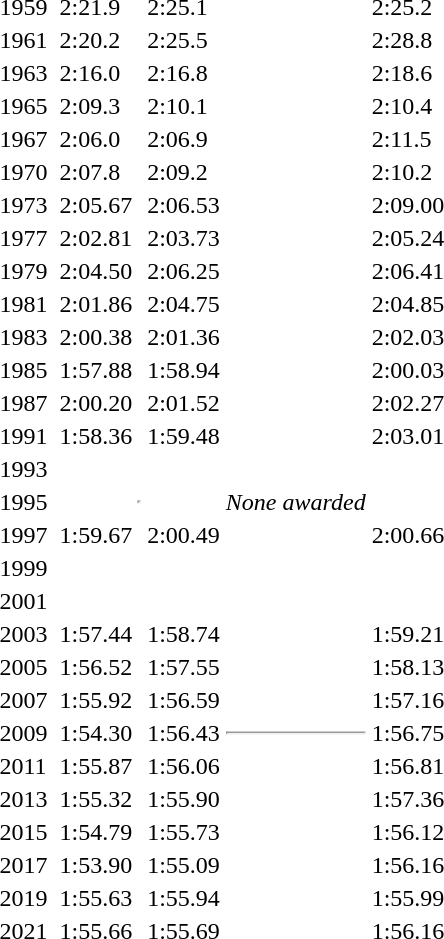<table>
<tr>
<td>1959</td>
<td></td>
<td>2:21.9</td>
<td></td>
<td>2:25.1</td>
<td></td>
<td>2:25.2</td>
</tr>
<tr>
<td>1961</td>
<td></td>
<td>2:20.2</td>
<td></td>
<td>2:25.5</td>
<td></td>
<td>2:28.8</td>
</tr>
<tr>
<td>1963</td>
<td></td>
<td>2:16.0</td>
<td></td>
<td>2:16.8</td>
<td></td>
<td>2:18.6</td>
</tr>
<tr>
<td>1965</td>
<td></td>
<td>2:09.3</td>
<td></td>
<td>2:10.1</td>
<td></td>
<td>2:10.4</td>
</tr>
<tr>
<td>1967</td>
<td></td>
<td>2:06.0</td>
<td></td>
<td>2:06.9</td>
<td></td>
<td>2:11.5</td>
</tr>
<tr>
<td>1970</td>
<td></td>
<td>2:07.8</td>
<td></td>
<td>2:09.2</td>
<td></td>
<td>2:10.2</td>
</tr>
<tr>
<td>1973</td>
<td></td>
<td>2:05.67</td>
<td></td>
<td>2:06.53</td>
<td></td>
<td>2:09.00</td>
</tr>
<tr>
<td>1977</td>
<td></td>
<td>2:02.81</td>
<td></td>
<td>2:03.73</td>
<td></td>
<td>2:05.24</td>
</tr>
<tr>
<td>1979</td>
<td></td>
<td>2:04.50</td>
<td></td>
<td>2:06.25</td>
<td></td>
<td>2:06.41</td>
</tr>
<tr>
<td>1981</td>
<td></td>
<td>2:01.86</td>
<td></td>
<td>2:04.75</td>
<td></td>
<td>2:04.85</td>
</tr>
<tr>
<td>1983</td>
<td></td>
<td>2:00.38</td>
<td></td>
<td>2:01.36</td>
<td></td>
<td>2:02.03</td>
</tr>
<tr>
<td>1985</td>
<td></td>
<td>1:57.88</td>
<td></td>
<td>1:58.94</td>
<td></td>
<td>2:00.03</td>
</tr>
<tr>
<td>1987</td>
<td></td>
<td>2:00.20</td>
<td></td>
<td>2:01.52</td>
<td></td>
<td>2:02.27</td>
</tr>
<tr>
<td>1991</td>
<td></td>
<td>1:58.36</td>
<td></td>
<td>1:59.48</td>
<td></td>
<td>2:03.01</td>
</tr>
<tr>
<td>1993</td>
<td></td>
<td></td>
<td></td>
<td></td>
<td></td>
<td></td>
</tr>
<tr>
<td>1995</td>
<td></td>
<td></td>
<td><hr></td>
<td></td>
<td><em>None awarded</em></td>
<td></td>
</tr>
<tr>
<td>1997</td>
<td></td>
<td>1:59.67</td>
<td></td>
<td>2:00.49</td>
<td></td>
<td>2:00.66</td>
</tr>
<tr>
<td>1999</td>
<td></td>
<td></td>
<td></td>
<td></td>
<td></td>
<td></td>
</tr>
<tr>
<td>2001</td>
<td></td>
<td></td>
<td></td>
<td></td>
<td></td>
<td></td>
</tr>
<tr>
<td>2003</td>
<td></td>
<td>1:57.44</td>
<td></td>
<td>1:58.74</td>
<td></td>
<td>1:59.21</td>
</tr>
<tr>
<td>2005</td>
<td></td>
<td>1:56.52</td>
<td></td>
<td>1:57.55</td>
<td></td>
<td>1:58.13</td>
</tr>
<tr>
<td>2007</td>
<td></td>
<td>1:55.92</td>
<td></td>
<td>1:56.59</td>
<td></td>
<td>1:57.16</td>
</tr>
<tr>
<td>2009</td>
<td></td>
<td>1:54.30</td>
<td></td>
<td>1:56.43</td>
<td> <hr> </td>
<td>1:56.75</td>
</tr>
<tr>
<td>2011</td>
<td></td>
<td>1:55.87</td>
<td></td>
<td>1:56.06</td>
<td></td>
<td>1:56.81</td>
</tr>
<tr>
<td>2013</td>
<td></td>
<td>1:55.32</td>
<td></td>
<td>1:55.90</td>
<td></td>
<td>1:57.36</td>
</tr>
<tr>
<td>2015</td>
<td></td>
<td>1:54.79</td>
<td></td>
<td>1:55.73</td>
<td></td>
<td>1:56.12</td>
</tr>
<tr>
<td>2017</td>
<td></td>
<td>1:53.90</td>
<td></td>
<td>1:55.09</td>
<td></td>
<td>1:56.16</td>
</tr>
<tr>
<td>2019</td>
<td></td>
<td>1:55.63</td>
<td></td>
<td>1:55.94</td>
<td></td>
<td>1:55.99</td>
</tr>
<tr>
<td>2021</td>
<td></td>
<td>1:55.66</td>
<td></td>
<td>1:55.69</td>
<td></td>
<td>1:56.16</td>
</tr>
</table>
